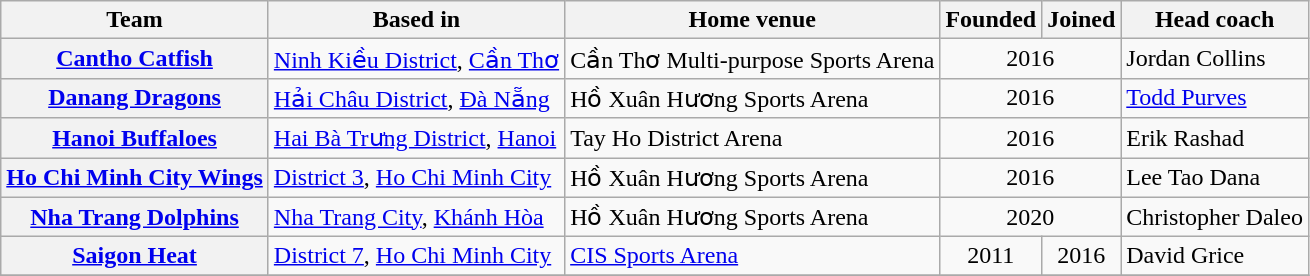<table class="wikitable sortable plainrowheaders">
<tr>
<th scope="col">Team</th>
<th scope="col">Based in</th>
<th scope="col">Home venue</th>
<th scope="col">Founded</th>
<th scope="col">Joined</th>
<th scope="col">Head coach</th>
</tr>
<tr>
<th scope="row" style="font-weight: bold"><a href='#'>Cantho Catfish</a></th>
<td><a href='#'>Ninh Kiều District</a>, <a href='#'>Cần Thơ</a></td>
<td>Cần Thơ Multi-purpose Sports Arena</td>
<td colspan="2" style="text-align:center;">2016</td>
<td> Jordan Collins</td>
</tr>
<tr>
<th scope="row" style="font-weight: bold"><a href='#'>Danang Dragons</a></th>
<td><a href='#'>Hải Châu District</a>, <a href='#'>Đà Nẵng</a></td>
<td>Hồ Xuân Hương Sports Arena</td>
<td colspan="2" style="text-align:center;">2016</td>
<td> <a href='#'>Todd Purves</a></td>
</tr>
<tr>
<th scope="row" style="font-weight: bold"><a href='#'>Hanoi Buffaloes</a></th>
<td><a href='#'>Hai Bà Trưng District</a>, <a href='#'>Hanoi</a></td>
<td>Tay Ho District Arena</td>
<td colspan="2" style="text-align:center;">2016</td>
<td> Erik Rashad</td>
</tr>
<tr>
<th scope="row" style="font-weight: bold"><a href='#'>Ho Chi Minh City Wings</a></th>
<td><a href='#'>District 3</a>, <a href='#'>Ho Chi Minh City</a></td>
<td>Hồ Xuân Hương Sports Arena</td>
<td colspan="2" style="text-align:center;">2016</td>
<td> Lee Tao Dana</td>
</tr>
<tr>
<th scope="row" style="font-weight: bold"><a href='#'>Nha Trang Dolphins</a></th>
<td><a href='#'>Nha Trang City</a>, <a href='#'>Khánh Hòa</a></td>
<td>Hồ Xuân Hương Sports Arena</td>
<td colspan="2" style="text-align:center;">2020</td>
<td> Christopher Daleo</td>
</tr>
<tr>
<th scope="row" style="font-weight: bold"><a href='#'>Saigon Heat</a></th>
<td><a href='#'>District 7</a>, <a href='#'>Ho Chi Minh City</a></td>
<td><a href='#'>CIS Sports Arena</a></td>
<td align=center>2011</td>
<td align=center>2016</td>
<td> David Grice</td>
</tr>
<tr>
</tr>
</table>
